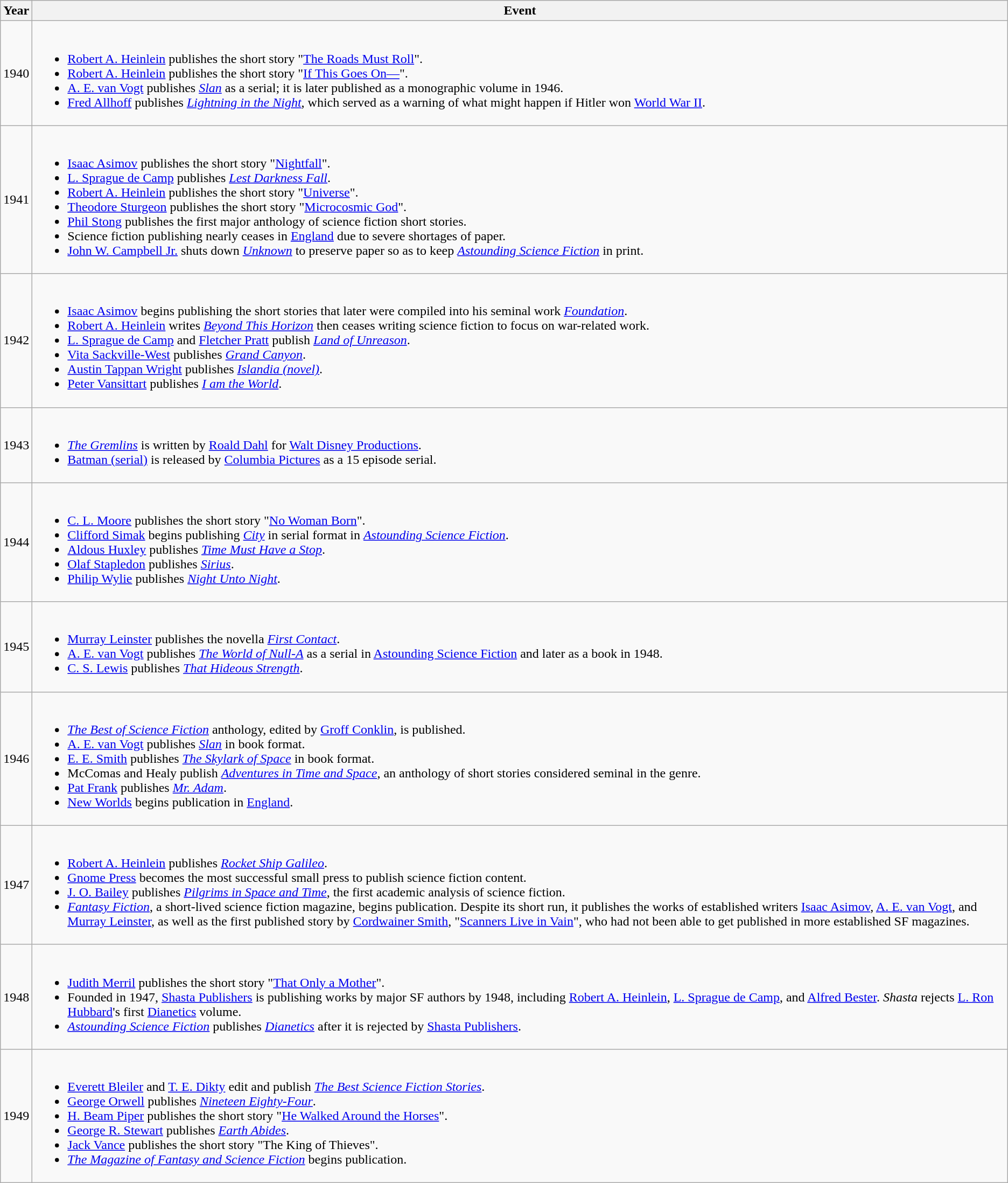<table class="wikitable">
<tr>
<th scope="col">Year</th>
<th scope="col">Event</th>
</tr>
<tr>
<td>1940</td>
<td><br><ul><li><a href='#'>Robert A. Heinlein</a> publishes the short story "<a href='#'>The Roads Must Roll</a>".</li><li><a href='#'>Robert A. Heinlein</a> publishes the short story "<a href='#'>If This Goes On—</a>".</li><li><a href='#'>A. E. van Vogt</a> publishes <em><a href='#'>Slan</a></em> as a serial; it is later published as a monographic volume in 1946.</li><li><a href='#'>Fred Allhoff</a> publishes <em><a href='#'>Lightning in the Night</a></em>, which served as a warning of what might happen if Hitler won <a href='#'>World War II</a>.</li></ul></td>
</tr>
<tr>
<td>1941</td>
<td><br><ul><li><a href='#'>Isaac Asimov</a> publishes the short story "<a href='#'>Nightfall</a>".</li><li><a href='#'>L. Sprague de Camp</a> publishes <em><a href='#'>Lest Darkness Fall</a></em>.</li><li><a href='#'>Robert A. Heinlein</a> publishes the short story "<a href='#'>Universe</a>".</li><li><a href='#'>Theodore Sturgeon</a> publishes the short story "<a href='#'>Microcosmic God</a>".</li><li><a href='#'>Phil Stong</a> publishes the first major anthology of science fiction short stories.</li><li>Science fiction publishing nearly ceases in <a href='#'>England</a> due to severe shortages of paper.</li><li><a href='#'>John W. Campbell Jr.</a> shuts down <em><a href='#'>Unknown</a></em> to preserve paper so as to keep <em><a href='#'>Astounding Science Fiction</a></em> in print.</li></ul></td>
</tr>
<tr>
<td>1942</td>
<td><br><ul><li><a href='#'>Isaac Asimov</a> begins publishing the short stories that later were compiled into his seminal work <em><a href='#'>Foundation</a></em>.</li><li><a href='#'>Robert A. Heinlein</a> writes <em><a href='#'>Beyond This Horizon</a></em> then ceases writing science fiction to focus on war-related work.</li><li><a href='#'>L. Sprague de Camp</a> and <a href='#'>Fletcher Pratt</a> publish <em><a href='#'>Land of Unreason</a></em>.</li><li><a href='#'>Vita Sackville-West</a> publishes <em><a href='#'>Grand Canyon</a></em>.</li><li><a href='#'>Austin Tappan Wright</a> publishes <em><a href='#'>Islandia (novel)</a></em>.</li><li><a href='#'>Peter Vansittart</a> publishes <em><a href='#'>I am the World</a></em>.</li></ul></td>
</tr>
<tr>
<td>1943</td>
<td><br><ul><li><em><a href='#'>The Gremlins</a></em> is written by <a href='#'>Roald Dahl</a> for <a href='#'>Walt Disney Productions</a>.</li><li><a href='#'>Batman (serial)</a> is released by <a href='#'>Columbia Pictures</a> as a 15 episode serial.</li></ul></td>
</tr>
<tr>
<td>1944</td>
<td><br><ul><li><a href='#'>C. L. Moore</a> publishes the short story "<a href='#'>No Woman Born</a>".</li><li><a href='#'>Clifford Simak</a> begins publishing <em><a href='#'>City</a></em> in serial format in <em><a href='#'>Astounding Science Fiction</a></em>.</li><li><a href='#'>Aldous Huxley</a> publishes <em><a href='#'>Time Must Have a Stop</a></em>.</li><li><a href='#'>Olaf Stapledon</a> publishes <em><a href='#'>Sirius</a></em>.</li><li><a href='#'>Philip Wylie</a> publishes <em><a href='#'>Night Unto Night</a></em>.</li></ul></td>
</tr>
<tr>
<td>1945</td>
<td><br><ul><li><a href='#'>Murray Leinster</a> publishes the novella <em><a href='#'>First Contact</a></em>.</li><li><a href='#'>A. E. van Vogt</a> publishes <em><a href='#'>The World of Null-A</a></em> as a serial in <a href='#'>Astounding Science Fiction</a> and later as a book in 1948.</li><li><a href='#'>C. S. Lewis</a> publishes <em><a href='#'>That Hideous Strength</a></em>.</li></ul></td>
</tr>
<tr>
<td>1946</td>
<td><br><ul><li><em><a href='#'>The Best of Science Fiction</a></em> anthology, edited by <a href='#'>Groff Conklin</a>, is published.</li><li><a href='#'>A. E. van Vogt</a> publishes <em><a href='#'>Slan</a></em> in book format.</li><li><a href='#'>E. E. Smith</a> publishes <em><a href='#'>The Skylark of Space</a></em> in book format.</li><li>McComas and Healy publish <em><a href='#'>Adventures in Time and Space</a></em>, an anthology of short stories considered seminal in the genre.</li><li><a href='#'>Pat Frank</a> publishes <em><a href='#'>Mr. Adam</a></em>.</li><li><a href='#'>New Worlds</a> begins publication in <a href='#'>England</a>.</li></ul></td>
</tr>
<tr>
<td>1947</td>
<td><br><ul><li><a href='#'>Robert A. Heinlein</a> publishes <em><a href='#'>Rocket Ship Galileo</a></em>.</li><li><a href='#'>Gnome Press</a> becomes the most successful small press to publish science fiction content.</li><li><a href='#'>J. O. Bailey</a> publishes <em><a href='#'>Pilgrims in Space and Time</a></em>, the first academic analysis of science fiction.</li><li><em><a href='#'>Fantasy Fiction</a></em>, a short-lived science fiction magazine, begins publication. Despite its short run, it publishes the works of established writers <a href='#'>Isaac Asimov</a>, <a href='#'>A. E. van Vogt</a>, and <a href='#'>Murray Leinster</a>, as well as the first published story by <a href='#'>Cordwainer Smith</a>, "<a href='#'>Scanners Live in Vain</a>", who had not been able to get published in more established SF magazines.</li></ul></td>
</tr>
<tr>
<td>1948</td>
<td><br><ul><li><a href='#'>Judith Merril</a> publishes the short story "<a href='#'>That Only a Mother</a>".</li><li>Founded in 1947, <a href='#'>Shasta Publishers</a> is publishing works by major SF authors by 1948, including <a href='#'>Robert A. Heinlein</a>, <a href='#'>L. Sprague de Camp</a>, and <a href='#'>Alfred Bester</a>. <em>Shasta</em> rejects <a href='#'>L. Ron Hubbard</a>'s first <a href='#'>Dianetics</a> volume.</li><li><em><a href='#'>Astounding Science Fiction</a></em> publishes <em><a href='#'>Dianetics</a></em> after it is rejected by <a href='#'>Shasta Publishers</a>.</li></ul></td>
</tr>
<tr>
<td>1949</td>
<td><br><ul><li><a href='#'>Everett Bleiler</a> and <a href='#'>T. E. Dikty</a> edit and publish <em><a href='#'>The Best Science Fiction Stories</a></em>.</li><li><a href='#'>George Orwell</a> publishes <em><a href='#'>Nineteen Eighty-Four</a></em>.</li><li><a href='#'>H. Beam Piper</a> publishes the short story "<a href='#'>He Walked Around the Horses</a>".</li><li><a href='#'>George R. Stewart</a> publishes <em><a href='#'>Earth Abides</a></em>.</li><li><a href='#'>Jack Vance</a> publishes the short story "The King of Thieves".</li><li><em><a href='#'>The Magazine of Fantasy and Science Fiction</a></em> begins publication.</li></ul></td>
</tr>
</table>
